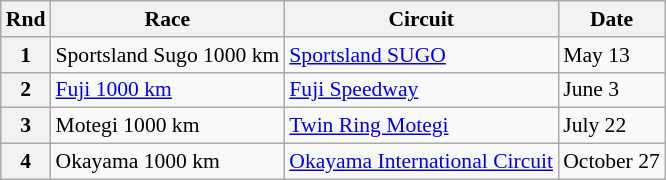<table class="wikitable" style="font-size: 90%;">
<tr>
<th>Rnd</th>
<th>Race</th>
<th>Circuit</th>
<th>Date</th>
</tr>
<tr>
<th>1</th>
<td>Sportsland Sugo 1000 km</td>
<td><a href='#'>Sportsland SUGO</a></td>
<td>May 13</td>
</tr>
<tr>
<th>2</th>
<td><a href='#'>Fuji 1000&nbsp;km</a></td>
<td><a href='#'>Fuji Speedway</a></td>
<td>June 3</td>
</tr>
<tr>
<th>3</th>
<td>Motegi 1000 km</td>
<td><a href='#'>Twin Ring Motegi</a></td>
<td>July 22</td>
</tr>
<tr>
<th>4</th>
<td>Okayama 1000 km</td>
<td><a href='#'>Okayama International Circuit</a></td>
<td>October 27</td>
</tr>
</table>
